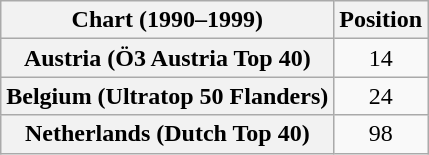<table class="wikitable sortable plainrowheaders" style="text-align:center">
<tr>
<th>Chart (1990–1999)</th>
<th>Position</th>
</tr>
<tr>
<th scope="row">Austria (Ö3 Austria Top 40)</th>
<td>14</td>
</tr>
<tr>
<th scope="row">Belgium (Ultratop 50 Flanders)</th>
<td>24</td>
</tr>
<tr>
<th scope="row">Netherlands (Dutch Top 40)</th>
<td>98</td>
</tr>
</table>
